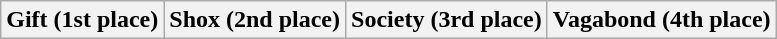<table class="wikitable">
<tr>
<th>Gift (1st place)</th>
<th>Shox (2nd place)</th>
<th>Society (3rd place)</th>
<th>Vagabond (4th place)</th>
</tr>
</table>
